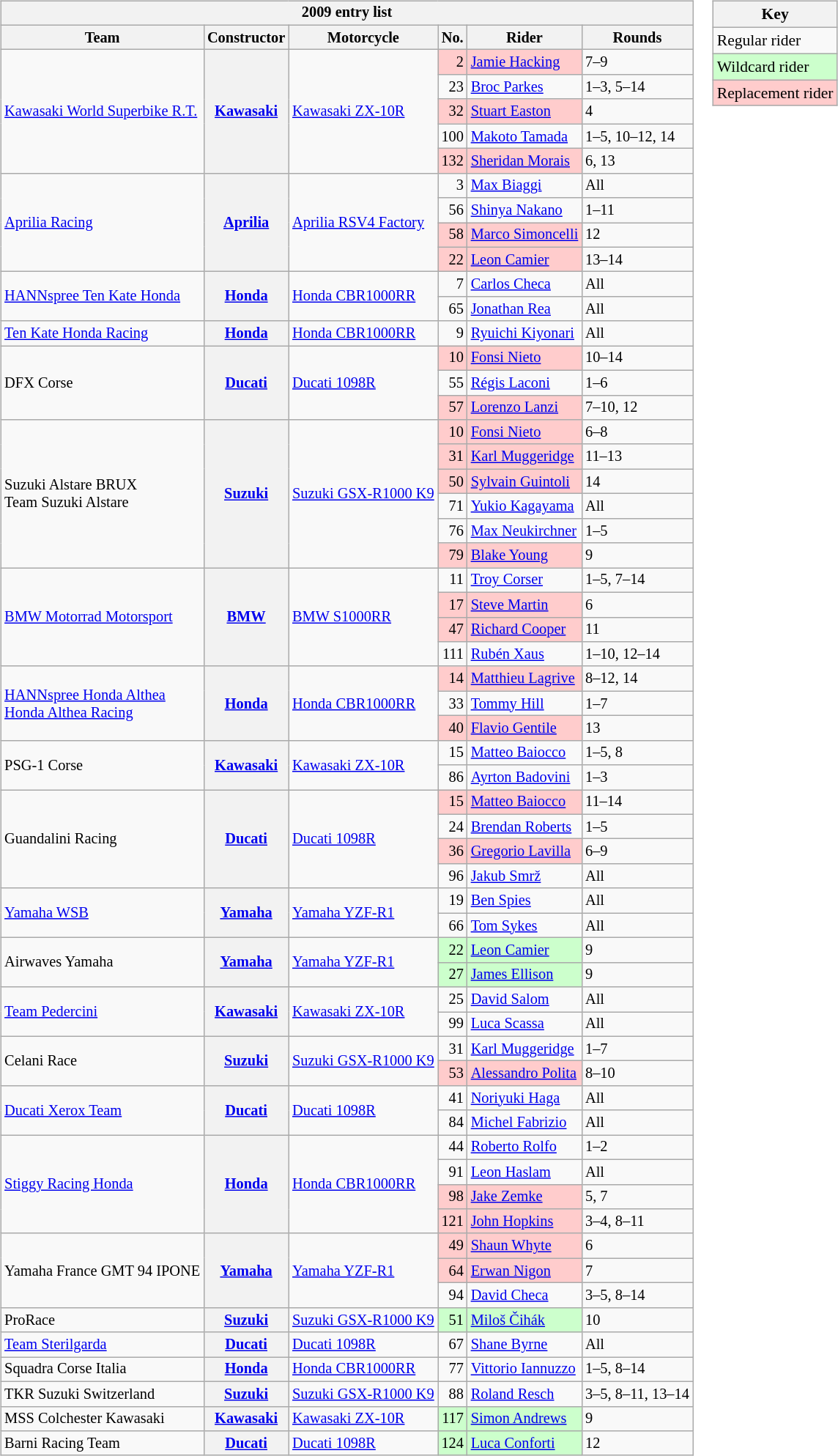<table>
<tr>
<td><br><table class="wikitable" style="font-size: 85%; text-align: left">
<tr>
<th colspan=8>2009 entry list</th>
</tr>
<tr>
<th>Team</th>
<th>Constructor</th>
<th>Motorcycle</th>
<th>No.</th>
<th>Rider</th>
<th>Rounds</th>
</tr>
<tr>
<td rowspan=5><a href='#'>Kawasaki World Superbike R.T.</a></td>
<th rowspan=5><a href='#'>Kawasaki</a></th>
<td rowspan=5><a href='#'>Kawasaki ZX-10R</a></td>
<td align="right" style="background-color:#ffcccc">2</td>
<td style="background-color:#ffcccc"> <a href='#'>Jamie Hacking</a></td>
<td>7–9</td>
</tr>
<tr>
<td align="right">23</td>
<td> <a href='#'>Broc Parkes</a></td>
<td>1–3, 5–14</td>
</tr>
<tr>
<td align="right" style="background-color:#ffcccc">32</td>
<td style="background-color:#ffcccc"> <a href='#'>Stuart Easton</a></td>
<td>4</td>
</tr>
<tr>
<td align="right">100</td>
<td> <a href='#'>Makoto Tamada</a></td>
<td>1–5, 10–12, 14</td>
</tr>
<tr>
<td align="right" style="background-color:#ffcccc">132</td>
<td style="background-color:#ffcccc"> <a href='#'>Sheridan Morais</a></td>
<td>6, 13</td>
</tr>
<tr>
<td rowspan=4><a href='#'>Aprilia Racing</a></td>
<th rowspan=4><a href='#'>Aprilia</a></th>
<td rowspan=4><a href='#'>Aprilia RSV4 Factory</a></td>
<td align="right">3</td>
<td> <a href='#'>Max Biaggi</a></td>
<td>All</td>
</tr>
<tr>
<td align="right">56</td>
<td> <a href='#'>Shinya Nakano</a></td>
<td>1–11</td>
</tr>
<tr>
<td align="right" style="background-color:#ffcccc">58</td>
<td style="background-color:#ffcccc"> <a href='#'>Marco Simoncelli</a></td>
<td>12</td>
</tr>
<tr>
<td align="right" style="background-color:#ffcccc">22</td>
<td style="background-color:#ffcccc"> <a href='#'>Leon Camier</a></td>
<td>13–14</td>
</tr>
<tr>
<td rowspan=2><a href='#'>HANNspree Ten Kate Honda</a></td>
<th rowspan=2><a href='#'>Honda</a></th>
<td rowspan=2><a href='#'>Honda CBR1000RR</a></td>
<td align="right">7</td>
<td> <a href='#'>Carlos Checa</a></td>
<td>All</td>
</tr>
<tr>
<td align="right">65</td>
<td> <a href='#'>Jonathan Rea</a></td>
<td>All</td>
</tr>
<tr>
<td><a href='#'>Ten Kate Honda Racing</a></td>
<th><a href='#'>Honda</a></th>
<td><a href='#'>Honda CBR1000RR</a></td>
<td align="right">9</td>
<td> <a href='#'>Ryuichi Kiyonari</a></td>
<td>All</td>
</tr>
<tr>
<td rowspan=3>DFX Corse</td>
<th rowspan=3><a href='#'>Ducati</a></th>
<td rowspan=3><a href='#'>Ducati 1098R</a></td>
<td align="right" style="background-color:#ffcccc">10</td>
<td style="background-color:#ffcccc"> <a href='#'>Fonsi Nieto</a></td>
<td>10–14</td>
</tr>
<tr>
<td align="right">55</td>
<td> <a href='#'>Régis Laconi</a></td>
<td>1–6</td>
</tr>
<tr>
<td align="right" style="background-color:#ffcccc">57</td>
<td style="background-color:#ffcccc"> <a href='#'>Lorenzo Lanzi</a></td>
<td>7–10, 12</td>
</tr>
<tr>
<td rowspan=6>Suzuki Alstare BRUX<br>Team Suzuki Alstare</td>
<th rowspan=6><a href='#'>Suzuki</a></th>
<td rowspan=6><a href='#'>Suzuki GSX-R1000 K9</a></td>
<td align="right" style="background-color:#ffcccc">10</td>
<td style="background-color:#ffcccc"> <a href='#'>Fonsi Nieto</a></td>
<td>6–8</td>
</tr>
<tr>
<td style="background-color:#ffcccc" align="right">31</td>
<td style="background-color:#ffcccc"> <a href='#'>Karl Muggeridge</a></td>
<td>11–13</td>
</tr>
<tr>
<td align="right" style="background-color:#ffcccc">50</td>
<td style="background-color:#ffcccc"> <a href='#'>Sylvain Guintoli</a></td>
<td>14</td>
</tr>
<tr>
<td align="right">71</td>
<td> <a href='#'>Yukio Kagayama</a></td>
<td>All</td>
</tr>
<tr>
<td align="right">76</td>
<td> <a href='#'>Max Neukirchner</a></td>
<td>1–5</td>
</tr>
<tr>
<td align="right" style="background-color:#ffcccc">79</td>
<td style="background-color:#ffcccc"> <a href='#'>Blake Young</a></td>
<td>9</td>
</tr>
<tr>
<td rowspan=4><a href='#'>BMW Motorrad Motorsport</a></td>
<th rowspan=4><a href='#'>BMW</a></th>
<td rowspan=4><a href='#'>BMW S1000RR</a></td>
<td align=right>11</td>
<td> <a href='#'>Troy Corser</a></td>
<td>1–5, 7–14</td>
</tr>
<tr>
<td align="right" style="background-color:#ffcccc">17</td>
<td style="background-color:#ffcccc"> <a href='#'>Steve Martin</a></td>
<td>6</td>
</tr>
<tr>
<td align="right" style="background-color:#ffcccc">47</td>
<td style="background-color:#ffcccc"> <a href='#'>Richard Cooper</a></td>
<td>11</td>
</tr>
<tr>
<td align="right">111</td>
<td> <a href='#'>Rubén Xaus</a></td>
<td>1–10, 12–14</td>
</tr>
<tr>
<td rowspan=3><a href='#'>HANNspree Honda Althea</a><br><a href='#'>Honda Althea Racing</a></td>
<th rowspan=3><a href='#'>Honda</a></th>
<td rowspan=3><a href='#'>Honda CBR1000RR</a></td>
<td align="right" style="background-color:#ffcccc">14</td>
<td style="background-color:#ffcccc"> <a href='#'>Matthieu Lagrive</a></td>
<td>8–12, 14</td>
</tr>
<tr>
<td align="right">33</td>
<td> <a href='#'>Tommy Hill</a></td>
<td>1–7</td>
</tr>
<tr>
<td align="right" style="background-color:#ffcccc">40</td>
<td style="background-color:#ffcccc"> <a href='#'>Flavio Gentile</a></td>
<td>13</td>
</tr>
<tr>
<td rowspan=2>PSG-1 Corse</td>
<th rowspan=2><a href='#'>Kawasaki</a></th>
<td rowspan=2><a href='#'>Kawasaki ZX-10R</a></td>
<td align="right">15</td>
<td> <a href='#'>Matteo Baiocco</a></td>
<td>1–5, 8</td>
</tr>
<tr>
<td align="right">86</td>
<td> <a href='#'>Ayrton Badovini</a></td>
<td>1–3</td>
</tr>
<tr>
<td rowspan=4>Guandalini Racing</td>
<th rowspan=4><a href='#'>Ducati</a></th>
<td rowspan=4><a href='#'>Ducati 1098R</a></td>
<td align="right" style="background-color:#ffcccc">15</td>
<td style="background-color:#ffcccc"> <a href='#'>Matteo Baiocco</a></td>
<td>11–14</td>
</tr>
<tr>
<td align="right">24</td>
<td> <a href='#'>Brendan Roberts</a></td>
<td>1–5</td>
</tr>
<tr>
<td align="right" style="background-color:#ffcccc">36</td>
<td style="background-color:#ffcccc"> <a href='#'>Gregorio Lavilla</a></td>
<td>6–9</td>
</tr>
<tr>
<td align="right">96</td>
<td> <a href='#'>Jakub Smrž</a></td>
<td>All</td>
</tr>
<tr>
<td rowspan=2><a href='#'>Yamaha WSB</a></td>
<th rowspan=2><a href='#'>Yamaha</a></th>
<td rowspan=2><a href='#'>Yamaha YZF-R1</a></td>
<td align="right">19</td>
<td> <a href='#'>Ben Spies</a></td>
<td>All</td>
</tr>
<tr>
<td align="right">66</td>
<td> <a href='#'>Tom Sykes</a></td>
<td>All</td>
</tr>
<tr>
<td rowspan=2>Airwaves Yamaha</td>
<th rowspan=2><a href='#'>Yamaha</a></th>
<td rowspan=2><a href='#'>Yamaha YZF-R1</a></td>
<td align="right" style="background-color:#ccffcc">22</td>
<td style="background-color:#ccffcc"> <a href='#'>Leon Camier</a></td>
<td>9</td>
</tr>
<tr>
<td align="right" style="background-color:#ccffcc">27</td>
<td style="background-color:#ccffcc"> <a href='#'>James Ellison</a></td>
<td>9</td>
</tr>
<tr>
<td rowspan=2><a href='#'>Team Pedercini</a></td>
<th rowspan=2><a href='#'>Kawasaki</a></th>
<td rowspan=2><a href='#'>Kawasaki ZX-10R</a></td>
<td align="right">25</td>
<td> <a href='#'>David Salom</a></td>
<td>All</td>
</tr>
<tr>
<td align="right">99</td>
<td> <a href='#'>Luca Scassa</a></td>
<td>All</td>
</tr>
<tr>
<td rowspan=2>Celani Race</td>
<th rowspan=2><a href='#'>Suzuki</a></th>
<td rowspan=2><a href='#'>Suzuki GSX-R1000 K9</a></td>
<td align="right">31</td>
<td> <a href='#'>Karl Muggeridge</a></td>
<td>1–7</td>
</tr>
<tr>
<td align="right" style="background-color:#ffcccc">53</td>
<td style="background-color:#ffcccc"> <a href='#'>Alessandro Polita</a></td>
<td>8–10</td>
</tr>
<tr>
<td rowspan=2><a href='#'>Ducati Xerox Team</a></td>
<th rowspan=2><a href='#'>Ducati</a></th>
<td rowspan=2><a href='#'>Ducati 1098R</a></td>
<td align="right">41</td>
<td> <a href='#'>Noriyuki Haga</a></td>
<td>All</td>
</tr>
<tr>
<td align="right">84</td>
<td> <a href='#'>Michel Fabrizio</a></td>
<td>All</td>
</tr>
<tr>
<td rowspan=4><a href='#'>Stiggy Racing Honda</a></td>
<th rowspan=4><a href='#'>Honda</a></th>
<td rowspan=4><a href='#'>Honda CBR1000RR</a></td>
<td align="right">44</td>
<td> <a href='#'>Roberto Rolfo</a></td>
<td>1–2</td>
</tr>
<tr>
<td align="right">91</td>
<td> <a href='#'>Leon Haslam</a></td>
<td>All</td>
</tr>
<tr>
<td align="right" style="background-color:#ffcccc">98</td>
<td style="background-color:#ffcccc"> <a href='#'>Jake Zemke</a></td>
<td>5, 7</td>
</tr>
<tr>
<td align="right" style="background-color:#ffcccc">121</td>
<td style="background-color:#ffcccc"> <a href='#'>John Hopkins</a></td>
<td>3–4, 8–11</td>
</tr>
<tr>
<td rowspan=3>Yamaha France GMT 94 IPONE</td>
<th rowspan=3><a href='#'>Yamaha</a></th>
<td rowspan=3><a href='#'>Yamaha YZF-R1</a></td>
<td align="right" style="background-color:#ffcccc">49</td>
<td style="background-color:#ffcccc"> <a href='#'>Shaun Whyte</a></td>
<td>6</td>
</tr>
<tr>
<td align="right" style="background-color:#ffcccc">64</td>
<td style="background-color:#ffcccc"> <a href='#'>Erwan Nigon</a></td>
<td>7</td>
</tr>
<tr>
<td align="right">94</td>
<td> <a href='#'>David Checa</a></td>
<td>3–5, 8–14</td>
</tr>
<tr>
<td>ProRace</td>
<th><a href='#'>Suzuki</a></th>
<td><a href='#'> Suzuki GSX-R1000 K9</a></td>
<td align="right" style="background-color:#ccffcc">51</td>
<td style="background-color:#ccffcc"> <a href='#'>Miloš Čihák</a></td>
<td>10</td>
</tr>
<tr>
<td><a href='#'>Team Sterilgarda</a></td>
<th><a href='#'>Ducati</a></th>
<td><a href='#'>Ducati 1098R</a></td>
<td align="right">67</td>
<td> <a href='#'>Shane Byrne</a></td>
<td>All</td>
</tr>
<tr>
<td>Squadra Corse Italia</td>
<th><a href='#'>Honda</a></th>
<td><a href='#'>Honda CBR1000RR</a></td>
<td align="right">77</td>
<td> <a href='#'>Vittorio Iannuzzo</a></td>
<td>1–5, 8–14</td>
</tr>
<tr>
<td>TKR Suzuki Switzerland</td>
<th><a href='#'>Suzuki</a></th>
<td><a href='#'>Suzuki GSX-R1000 K9</a></td>
<td align="right">88</td>
<td> <a href='#'>Roland Resch</a></td>
<td>3–5, 8–11, 13–14</td>
</tr>
<tr>
<td>MSS Colchester Kawasaki</td>
<th><a href='#'>Kawasaki</a></th>
<td><a href='#'>Kawasaki ZX-10R</a></td>
<td align="right" style="background-color:#ccffcc">117</td>
<td style="background-color:#ccffcc"> <a href='#'>Simon Andrews</a></td>
<td>9</td>
</tr>
<tr>
<td>Barni Racing Team</td>
<th><a href='#'>Ducati</a></th>
<td><a href='#'>Ducati 1098R</a></td>
<td align="right" style="background-color:#ccffcc">124</td>
<td style="background-color:#ccffcc"> <a href='#'>Luca Conforti</a></td>
<td>12</td>
</tr>
</table>
</td>
<td valign="top"><br><table class="wikitable" style="font-size: 90%;">
<tr>
<th colspan=2>Key</th>
</tr>
<tr>
<td>Regular rider</td>
</tr>
<tr style="background-color:#ccffcc">
<td>Wildcard rider</td>
</tr>
<tr style="background-color:#ffcccc">
<td>Replacement rider</td>
</tr>
</table>
</td>
</tr>
</table>
